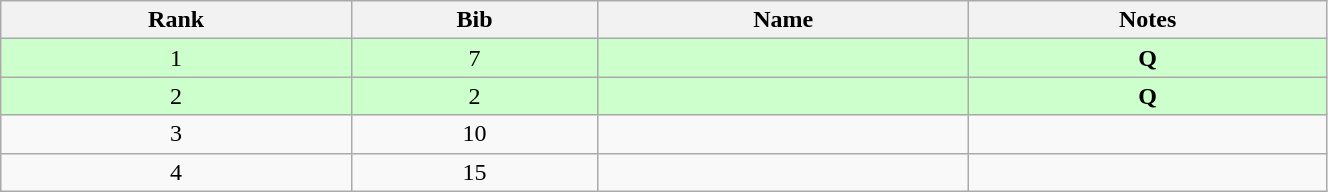<table class="wikitable" style="text-align:center;" width=70%>
<tr>
<th>Rank</th>
<th>Bib</th>
<th>Name</th>
<th>Notes</th>
</tr>
<tr bgcolor="#ccffcc">
<td>1</td>
<td>7</td>
<td align=left></td>
<td><strong>Q</strong></td>
</tr>
<tr bgcolor="#ccffcc">
<td>2</td>
<td>2</td>
<td align=left></td>
<td><strong>Q</strong></td>
</tr>
<tr>
<td>3</td>
<td>10</td>
<td align=left></td>
<td></td>
</tr>
<tr>
<td>4</td>
<td>15</td>
<td align=left></td>
<td></td>
</tr>
</table>
